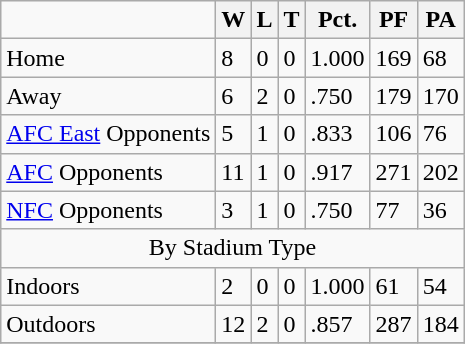<table class="wikitable" align="center">
<tr>
<td></td>
<th>W</th>
<th>L</th>
<th>T</th>
<th>Pct.</th>
<th>PF</th>
<th>PA</th>
</tr>
<tr>
<td>Home</td>
<td>8</td>
<td>0</td>
<td>0</td>
<td>1.000</td>
<td>169</td>
<td>68</td>
</tr>
<tr>
<td>Away</td>
<td>6</td>
<td>2</td>
<td>0</td>
<td>.750</td>
<td>179</td>
<td>170</td>
</tr>
<tr>
<td><a href='#'>AFC East</a> Opponents</td>
<td>5</td>
<td>1</td>
<td>0</td>
<td>.833</td>
<td>106</td>
<td>76</td>
</tr>
<tr>
<td><a href='#'>AFC</a> Opponents</td>
<td>11</td>
<td>1</td>
<td>0</td>
<td>.917</td>
<td>271</td>
<td>202</td>
</tr>
<tr>
<td><a href='#'>NFC</a> Opponents</td>
<td>3</td>
<td>1</td>
<td>0</td>
<td>.750</td>
<td>77</td>
<td>36</td>
</tr>
<tr>
<td colspan=7 align=center>By Stadium Type</td>
</tr>
<tr>
<td>Indoors</td>
<td>2</td>
<td>0</td>
<td>0</td>
<td>1.000</td>
<td>61</td>
<td>54</td>
</tr>
<tr>
<td>Outdoors</td>
<td>12</td>
<td>2</td>
<td>0</td>
<td>.857</td>
<td>287</td>
<td>184</td>
</tr>
<tr>
</tr>
</table>
